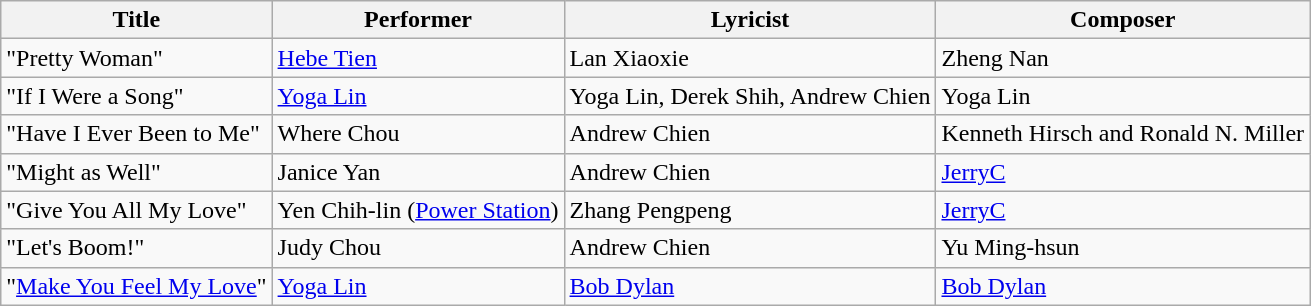<table class="wikitable">
<tr>
<th>Title</th>
<th>Performer</th>
<th>Lyricist</th>
<th>Composer</th>
</tr>
<tr>
<td>"Pretty Woman"</td>
<td><a href='#'>Hebe Tien</a></td>
<td>Lan Xiaoxie</td>
<td>Zheng Nan</td>
</tr>
<tr>
<td>"If I Were a Song"</td>
<td><a href='#'>Yoga Lin</a></td>
<td>Yoga Lin, Derek Shih, Andrew Chien</td>
<td>Yoga Lin</td>
</tr>
<tr>
<td>"Have I Ever Been to Me"</td>
<td>Where Chou</td>
<td>Andrew Chien</td>
<td>Kenneth Hirsch and Ronald N. Miller</td>
</tr>
<tr>
<td>"Might as Well"</td>
<td>Janice Yan</td>
<td>Andrew Chien</td>
<td><a href='#'>JerryC</a></td>
</tr>
<tr>
<td>"Give You All My Love"</td>
<td>Yen Chih-lin (<a href='#'>Power Station</a>)</td>
<td>Zhang Pengpeng</td>
<td><a href='#'>JerryC</a></td>
</tr>
<tr>
<td>"Let's Boom!"</td>
<td>Judy Chou</td>
<td>Andrew Chien</td>
<td>Yu Ming-hsun</td>
</tr>
<tr>
<td>"<a href='#'>Make You Feel My Love</a>"</td>
<td><a href='#'>Yoga Lin</a></td>
<td><a href='#'>Bob Dylan</a></td>
<td><a href='#'>Bob Dylan</a></td>
</tr>
</table>
